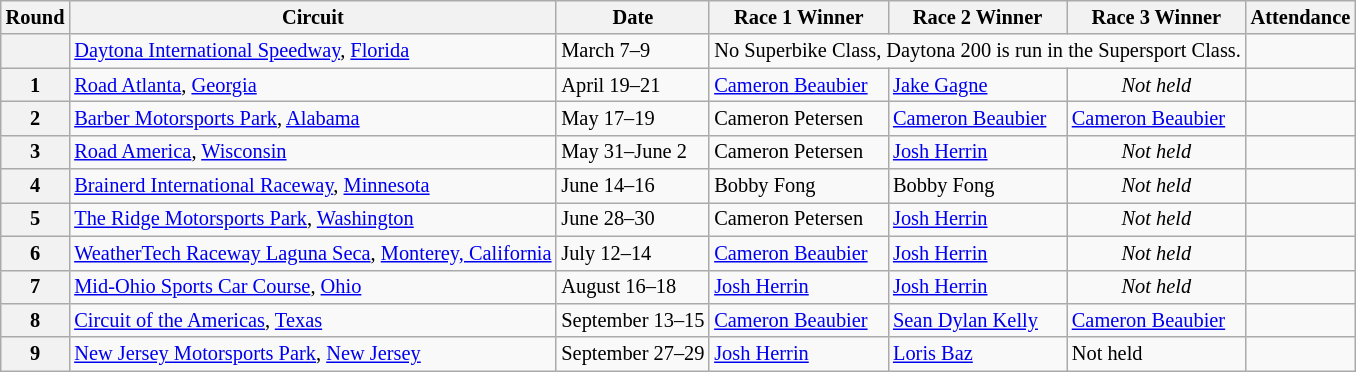<table class="wikitable" style="font-size: 85%">
<tr>
<th>Round</th>
<th>Circuit</th>
<th>Date</th>
<th>Race 1 Winner</th>
<th>Race 2 Winner</th>
<th>Race 3 Winner</th>
<th>Attendance</th>
</tr>
<tr>
<th></th>
<td> <a href='#'>Daytona International Speedway</a>, <a href='#'>Florida</a></td>
<td>March 7–9</td>
<td colspan="3" align="center">No Superbike Class, Daytona 200 is run in the Supersport Class.</td>
<td></td>
</tr>
<tr>
<th>1</th>
<td> <a href='#'>Road Atlanta</a>, <a href='#'>Georgia</a></td>
<td>April 19–21</td>
<td> <a href='#'>Cameron Beaubier</a></td>
<td> <a href='#'>Jake Gagne</a></td>
<td align="center"><em>Not held</em></td>
<td></td>
</tr>
<tr>
<th>2</th>
<td> <a href='#'>Barber Motorsports Park</a>, <a href='#'>Alabama</a></td>
<td>May 17–19</td>
<td> Cameron Petersen</td>
<td> <a href='#'>Cameron Beaubier</a></td>
<td> <a href='#'>Cameron Beaubier</a></td>
<td></td>
</tr>
<tr>
<th>3</th>
<td> <a href='#'>Road America</a>, <a href='#'>Wisconsin</a></td>
<td>May 31–June 2</td>
<td> Cameron Petersen</td>
<td> <a href='#'>Josh Herrin</a></td>
<td align="center"><em>Not held</em></td>
<td></td>
</tr>
<tr>
<th>4</th>
<td> <a href='#'>Brainerd International Raceway</a>, <a href='#'>Minnesota</a></td>
<td>June 14–16</td>
<td> Bobby Fong</td>
<td> Bobby Fong</td>
<td align="center"><em>Not held</em></td>
<td></td>
</tr>
<tr>
<th>5</th>
<td> <a href='#'>The Ridge Motorsports Park</a>, <a href='#'>Washington</a></td>
<td>June 28–30</td>
<td> Cameron Petersen</td>
<td> <a href='#'>Josh Herrin</a></td>
<td align="center"><em>Not held</em></td>
<td></td>
</tr>
<tr>
<th>6</th>
<td> <a href='#'>WeatherTech Raceway Laguna Seca</a>, <a href='#'>Monterey, California</a></td>
<td>July 12–14</td>
<td> <a href='#'>Cameron Beaubier</a></td>
<td> <a href='#'>Josh Herrin</a></td>
<td align="center"><em>Not held</em></td>
<td></td>
</tr>
<tr>
<th>7</th>
<td> <a href='#'>Mid-Ohio Sports Car Course</a>, <a href='#'>Ohio</a></td>
<td>August 16–18</td>
<td> <a href='#'>Josh Herrin</a></td>
<td> <a href='#'>Josh Herrin</a></td>
<td align="center"><em>Not held</em></td>
<td></td>
</tr>
<tr>
<th>8</th>
<td> <a href='#'>Circuit of the Americas</a>, <a href='#'>Texas</a></td>
<td>September 13–15</td>
<td> <a href='#'>Cameron Beaubier</a></td>
<td> <a href='#'>Sean Dylan Kelly</a></td>
<td> <a href='#'>Cameron Beaubier</a></td>
<td></td>
</tr>
<tr>
<th>9</th>
<td> <a href='#'>New Jersey Motorsports Park</a>, <a href='#'>New Jersey</a></td>
<td>September 27–29</td>
<td> <a href='#'>Josh Herrin</a></td>
<td> <a href='#'>Loris Baz</a></td>
<td>Not held</td>
<td></td>
</tr>
</table>
